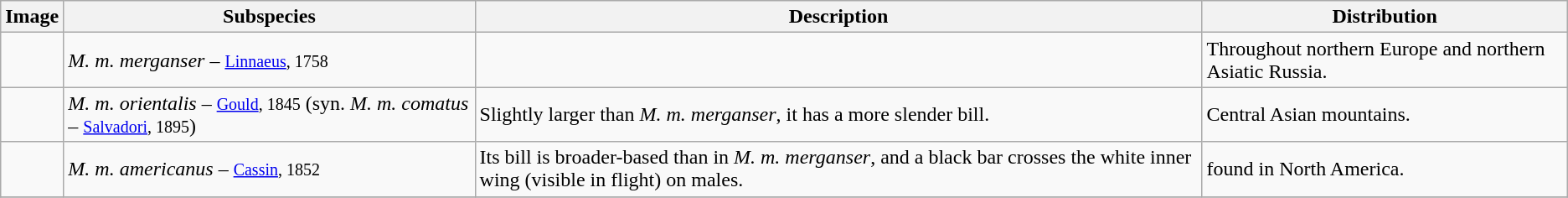<table class="wikitable">
<tr>
<th>Image</th>
<th>Subspecies</th>
<th>Description</th>
<th>Distribution</th>
</tr>
<tr>
<td></td>
<td><em>M. m. merganser</em> – <small><a href='#'>Linnaeus</a>, 1758</small></td>
<td></td>
<td>Throughout northern Europe and northern Asiatic Russia.</td>
</tr>
<tr>
<td></td>
<td><em>M. m. orientalis</em> – <small><a href='#'>Gould</a>, 1845</small> (syn. <em>M. m. comatus</em> – <small><a href='#'>Salvadori</a>, 1895</small>)</td>
<td>Slightly larger than <em>M. m. merganser</em>, it has a more slender bill.</td>
<td>Central Asian mountains.</td>
</tr>
<tr>
<td></td>
<td><em>M. m. americanus</em> – <small><a href='#'>Cassin</a>, 1852</small></td>
<td>Its bill is broader-based than in <em>M. m. merganser</em>, and a black bar crosses the white inner wing (visible in flight) on males.</td>
<td>found in North America.</td>
</tr>
<tr>
</tr>
</table>
